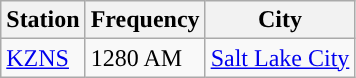<table class="wikitable">
<tr>
<th>Station</th>
<th>Frequency</th>
<th>City</th>
</tr>
<tr>
<td><a href='#'>KZNS</a></td>
<td>1280 AM</td>
<td><a href='#'>Salt Lake City</a></td>
</tr>
</table>
